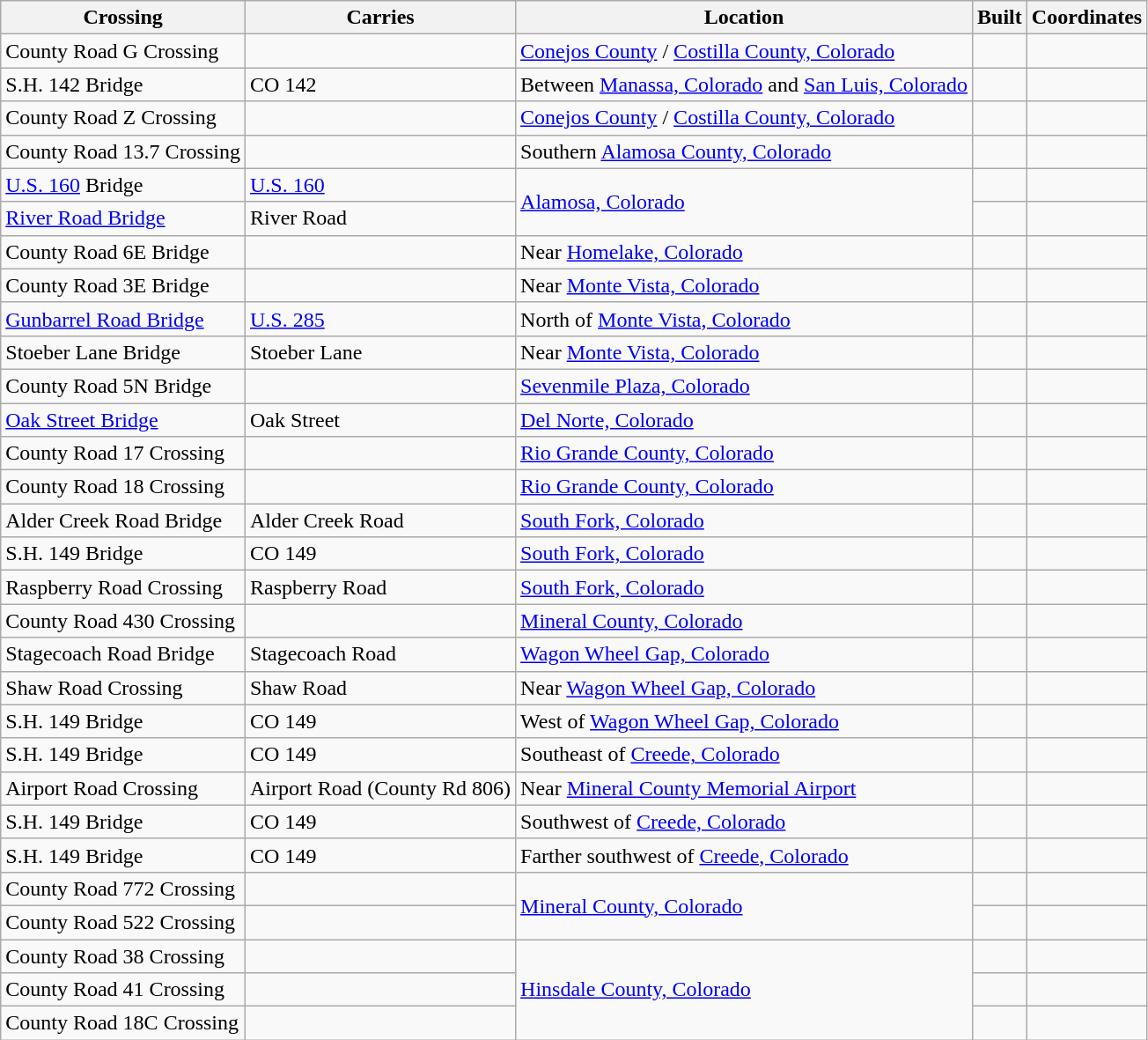<table class=wikitable>
<tr>
<th>Crossing</th>
<th>Carries</th>
<th>Location</th>
<th>Built</th>
<th>Coordinates</th>
</tr>
<tr>
<td>County Road G Crossing</td>
<td></td>
<td><a href='#'>Conejos County</a> / <a href='#'>Costilla County, Colorado</a></td>
<td></td>
<td></td>
</tr>
<tr>
<td>S.H. 142 Bridge</td>
<td>CO 142</td>
<td>Between <a href='#'>Manassa, Colorado</a> and <a href='#'>San Luis, Colorado</a></td>
<td></td>
<td></td>
</tr>
<tr>
<td>County Road Z Crossing</td>
<td></td>
<td><a href='#'>Conejos County</a> / <a href='#'>Costilla County, Colorado</a></td>
<td></td>
<td></td>
</tr>
<tr>
<td>County Road 13.7 Crossing</td>
<td></td>
<td>Southern <a href='#'>Alamosa County, Colorado</a></td>
<td></td>
<td></td>
</tr>
<tr>
<td><a href='#'>U.S. 160</a> Bridge</td>
<td><a href='#'>U.S. 160</a></td>
<td rowspan=2><a href='#'>Alamosa, Colorado</a></td>
<td></td>
<td></td>
</tr>
<tr>
<td><a href='#'>River Road Bridge</a></td>
<td>River Road</td>
<td></td>
<td></td>
</tr>
<tr>
<td>County Road 6E Bridge</td>
<td></td>
<td>Near <a href='#'>Homelake, Colorado</a></td>
<td></td>
<td></td>
</tr>
<tr>
<td>County Road 3E Bridge</td>
<td></td>
<td>Near <a href='#'>Monte Vista, Colorado</a></td>
<td></td>
<td></td>
</tr>
<tr>
<td><a href='#'>Gunbarrel Road Bridge</a></td>
<td><a href='#'>U.S. 285</a></td>
<td>North of <a href='#'>Monte Vista, Colorado</a></td>
<td></td>
<td></td>
</tr>
<tr>
<td>Stoeber Lane Bridge</td>
<td>Stoeber Lane</td>
<td>Near <a href='#'>Monte Vista, Colorado</a></td>
<td></td>
<td></td>
</tr>
<tr>
<td>County Road 5N Bridge</td>
<td></td>
<td><a href='#'>Sevenmile Plaza, Colorado</a></td>
<td></td>
<td></td>
</tr>
<tr>
<td><a href='#'>Oak Street Bridge</a></td>
<td>Oak Street</td>
<td><a href='#'>Del Norte, Colorado</a></td>
<td></td>
<td></td>
</tr>
<tr>
<td>County Road 17 Crossing</td>
<td></td>
<td><a href='#'>Rio Grande County, Colorado</a></td>
<td></td>
<td></td>
</tr>
<tr>
<td>County Road 18 Crossing</td>
<td></td>
<td><a href='#'>Rio Grande County, Colorado</a></td>
<td></td>
<td></td>
</tr>
<tr>
<td>Alder Creek Road Bridge</td>
<td>Alder Creek Road</td>
<td><a href='#'>South Fork, Colorado</a></td>
<td></td>
<td></td>
</tr>
<tr>
<td>S.H. 149 Bridge</td>
<td>CO 149</td>
<td><a href='#'>South Fork, Colorado</a></td>
<td></td>
<td></td>
</tr>
<tr>
<td>Raspberry Road Crossing</td>
<td>Raspberry Road</td>
<td><a href='#'>South Fork, Colorado</a></td>
<td></td>
<td></td>
</tr>
<tr>
<td>County Road 430 Crossing</td>
<td></td>
<td><a href='#'>Mineral County, Colorado</a></td>
<td></td>
<td></td>
</tr>
<tr>
<td>Stagecoach Road Bridge</td>
<td>Stagecoach Road</td>
<td><a href='#'>Wagon Wheel Gap, Colorado</a></td>
<td></td>
<td></td>
</tr>
<tr>
<td>Shaw Road Crossing</td>
<td>Shaw Road</td>
<td>Near <a href='#'>Wagon Wheel Gap, Colorado</a></td>
<td></td>
<td></td>
</tr>
<tr>
<td>S.H. 149 Bridge</td>
<td>CO 149</td>
<td>West of <a href='#'>Wagon Wheel Gap, Colorado</a></td>
<td></td>
<td></td>
</tr>
<tr>
<td>S.H. 149 Bridge</td>
<td>CO 149</td>
<td>Southeast of <a href='#'>Creede, Colorado</a></td>
<td></td>
<td></td>
</tr>
<tr>
<td>Airport Road Crossing</td>
<td>Airport Road (County Rd 806)</td>
<td>Near <a href='#'>Mineral County Memorial Airport</a></td>
<td></td>
<td></td>
</tr>
<tr>
<td>S.H. 149 Bridge</td>
<td>CO 149</td>
<td>Southwest of <a href='#'>Creede, Colorado</a></td>
<td></td>
<td></td>
</tr>
<tr>
<td>S.H. 149 Bridge</td>
<td>CO 149</td>
<td>Farther southwest of <a href='#'>Creede, Colorado</a></td>
<td></td>
<td></td>
</tr>
<tr>
<td>County Road 772 Crossing</td>
<td></td>
<td rowspan=2><a href='#'>Mineral County, Colorado</a></td>
<td></td>
<td></td>
</tr>
<tr>
<td>County Road 522 Crossing</td>
<td></td>
<td></td>
<td></td>
</tr>
<tr>
<td>County Road 38 Crossing</td>
<td></td>
<td rowspan=3><a href='#'>Hinsdale County, Colorado</a></td>
<td></td>
<td></td>
</tr>
<tr>
<td>County Road 41 Crossing</td>
<td></td>
<td></td>
<td></td>
</tr>
<tr>
<td>County Road 18C Crossing</td>
<td></td>
<td></td>
<td></td>
</tr>
</table>
